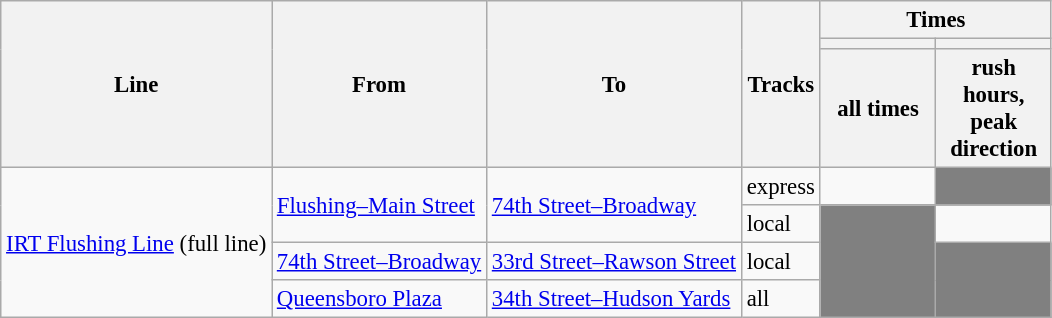<table class="wikitable collapsible" style="font-size:95%">
<tr>
<th rowspan=3>Line</th>
<th rowspan=3>From</th>
<th rowspan=3>To</th>
<th rowspan=3>Tracks</th>
<th colspan=2>Times</th>
</tr>
<tr>
<th align=center></th>
<th align=center></th>
</tr>
<tr>
<th width=70>all times</th>
<th width=70>rush hours, peak direction</th>
</tr>
<tr>
<td rowspan=4><a href='#'>IRT Flushing Line</a> (full line)</td>
<td rowspan=2><a href='#'>Flushing–Main Street</a></td>
<td rowspan=2><a href='#'>74th Street–Broadway</a></td>
<td>express</td>
<td></td>
<td style="background:gray"></td>
</tr>
<tr>
<td>local</td>
<td rowspan=3 style="background:gray"></td>
<td></td>
</tr>
<tr>
<td><a href='#'>74th Street–Broadway</a></td>
<td><a href='#'>33rd Street–Rawson Street</a></td>
<td>local</td>
<td style="background:gray" rowspan=2></td>
</tr>
<tr>
<td><a href='#'>Queensboro Plaza</a></td>
<td><a href='#'>34th Street–Hudson Yards</a></td>
<td>all</td>
</tr>
</table>
